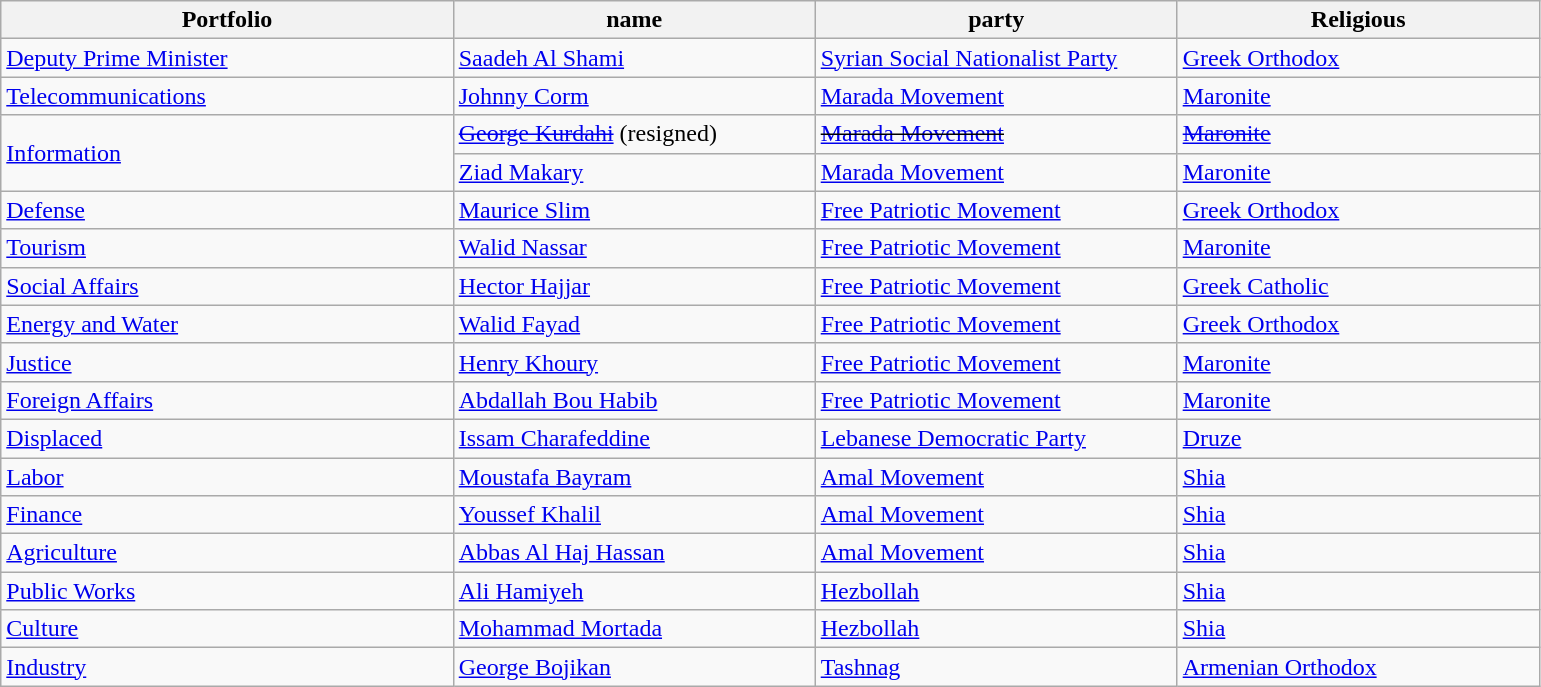<table class="wikitable sortable">
<tr>
<th width="25%">Portfolio</th>
<th width="20%">name</th>
<th width="20%">party</th>
<th width="20%">Religious</th>
</tr>
<tr>
<td><a href='#'>Deputy Prime Minister</a></td>
<td><a href='#'>Saadeh Al Shami</a></td>
<td> <a href='#'>Syrian Social Nationalist Party</a></td>
<td><a href='#'>Greek Orthodox</a></td>
</tr>
<tr>
<td><a href='#'>Telecommunications</a></td>
<td><a href='#'>Johnny Corm</a></td>
<td> <a href='#'>Marada Movement</a></td>
<td><a href='#'>Maronite</a></td>
</tr>
<tr>
<td rowspan=2><a href='#'>Information</a></td>
<td><a href='#'><s>George Kurdahi</s></a> (resigned)</td>
<td><s> <a href='#'>Marada Movement</a></s></td>
<td><a href='#'><s>Maronite</s></a></td>
</tr>
<tr>
<td><a href='#'>Ziad Makary</a></td>
<td> <a href='#'>Marada Movement</a></td>
<td><a href='#'>Maronite</a></td>
</tr>
<tr>
<td><a href='#'>Defense</a></td>
<td><a href='#'>Maurice Slim</a></td>
<td> <a href='#'>Free Patriotic Movement</a></td>
<td><a href='#'>Greek Orthodox</a></td>
</tr>
<tr>
<td><a href='#'>Tourism</a></td>
<td><a href='#'>Walid Nassar</a></td>
<td> <a href='#'>Free Patriotic Movement</a></td>
<td><a href='#'>Maronite</a></td>
</tr>
<tr>
<td><a href='#'>Social Affairs</a></td>
<td><a href='#'>Hector Hajjar</a></td>
<td> <a href='#'>Free Patriotic Movement</a></td>
<td><a href='#'>Greek Catholic</a></td>
</tr>
<tr>
<td><a href='#'>Energy and Water</a></td>
<td><a href='#'>Walid Fayad</a></td>
<td> <a href='#'>Free Patriotic Movement</a></td>
<td><a href='#'>Greek Orthodox</a></td>
</tr>
<tr>
<td><a href='#'>Justice</a></td>
<td><a href='#'>Henry Khoury</a></td>
<td> <a href='#'>Free Patriotic Movement</a></td>
<td><a href='#'>Maronite</a></td>
</tr>
<tr>
<td><a href='#'>Foreign Affairs</a></td>
<td><a href='#'>Abdallah Bou Habib</a></td>
<td> <a href='#'>Free Patriotic Movement</a></td>
<td><a href='#'>Maronite</a></td>
</tr>
<tr>
<td><a href='#'>Displaced</a></td>
<td><a href='#'>Issam Charafeddine</a></td>
<td> <a href='#'>Lebanese Democratic Party</a></td>
<td><a href='#'>Druze</a></td>
</tr>
<tr>
<td><a href='#'>Labor</a></td>
<td><a href='#'>Moustafa Bayram</a></td>
<td> <a href='#'>Amal Movement</a></td>
<td><a href='#'>Shia</a></td>
</tr>
<tr>
<td><a href='#'>Finance</a></td>
<td><a href='#'>Youssef Khalil</a></td>
<td> <a href='#'>Amal Movement</a></td>
<td><a href='#'>Shia</a></td>
</tr>
<tr>
<td><a href='#'>Agriculture</a></td>
<td><a href='#'>Abbas Al Haj Hassan</a></td>
<td> <a href='#'>Amal Movement</a></td>
<td><a href='#'>Shia</a></td>
</tr>
<tr>
<td><a href='#'>Public Works</a></td>
<td><a href='#'>Ali Hamiyeh</a></td>
<td> <a href='#'>Hezbollah</a></td>
<td><a href='#'>Shia</a></td>
</tr>
<tr>
<td><a href='#'>Culture</a></td>
<td><a href='#'>Mohammad Mortada</a></td>
<td> <a href='#'>Hezbollah</a></td>
<td><a href='#'>Shia</a></td>
</tr>
<tr>
<td><a href='#'>Industry</a></td>
<td><a href='#'>George Bojikan</a></td>
<td> <a href='#'>Tashnag</a></td>
<td><a href='#'>Armenian Orthodox</a></td>
</tr>
</table>
